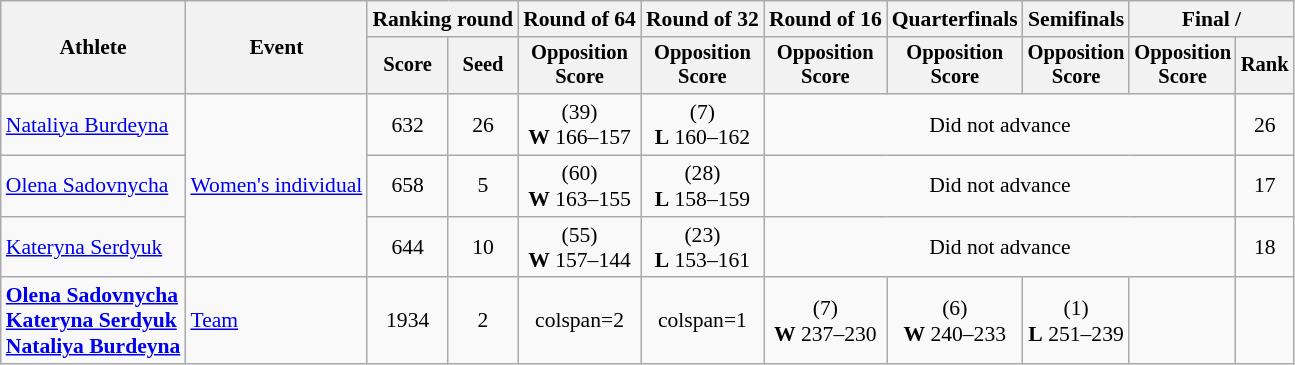<table class="wikitable" style="font-size:90%">
<tr>
<th rowspan="2">Athlete</th>
<th rowspan="2">Event</th>
<th colspan="2">Ranking round</th>
<th>Round of 64</th>
<th>Round of 32</th>
<th>Round of 16</th>
<th>Quarterfinals</th>
<th>Semifinals</th>
<th colspan="2">Final / </th>
</tr>
<tr style="font-size:95%">
<th>Score</th>
<th>Seed</th>
<th>Opposition<br>Score</th>
<th>Opposition<br>Score</th>
<th>Opposition<br>Score</th>
<th>Opposition<br>Score</th>
<th>Opposition<br>Score</th>
<th>Opposition<br>Score</th>
<th>Rank</th>
</tr>
<tr align=center>
<td align=left><a href='#'>Nataliya Burdeyna</a></td>
<td align=left rowspan=3><a href='#'>Women's individual</a></td>
<td>632</td>
<td>26</td>
<td> (39)<br><strong>W</strong> 166–157</td>
<td> (7)<br><strong>L</strong> 160–162</td>
<td colspan=4>Did not advance</td>
<td>26</td>
</tr>
<tr align=center>
<td align=left><a href='#'>Olena Sadovnycha</a></td>
<td>658</td>
<td>5</td>
<td> (60)<br><strong>W</strong> 163–155</td>
<td> (28)<br><strong>L</strong> 158–159</td>
<td colspan=4>Did not advance</td>
<td>17</td>
</tr>
<tr align=center>
<td align=left><a href='#'>Kateryna Serdyuk</a></td>
<td>644</td>
<td>10</td>
<td> (55)<br><strong>W</strong> 157–144</td>
<td> (23)<br><strong>L</strong> 153–161</td>
<td colspan=4>Did not advance</td>
<td>18</td>
</tr>
<tr align=center>
<td align=left><strong><a href='#'>Olena Sadovnycha</a><br><a href='#'>Kateryna Serdyuk</a><br><a href='#'>Nataliya Burdeyna</a></strong></td>
<td align=left><a href='#'>Team</a></td>
<td>1934</td>
<td>2</td>
<td>colspan=2 </td>
<td>colspan=1 </td>
<td> (7)<br><strong>W</strong> 237–230</td>
<td> (6)<br><strong>W</strong> 240–233</td>
<td> (1)<br><strong>L</strong> 251–239</td>
<td></td>
</tr>
</table>
